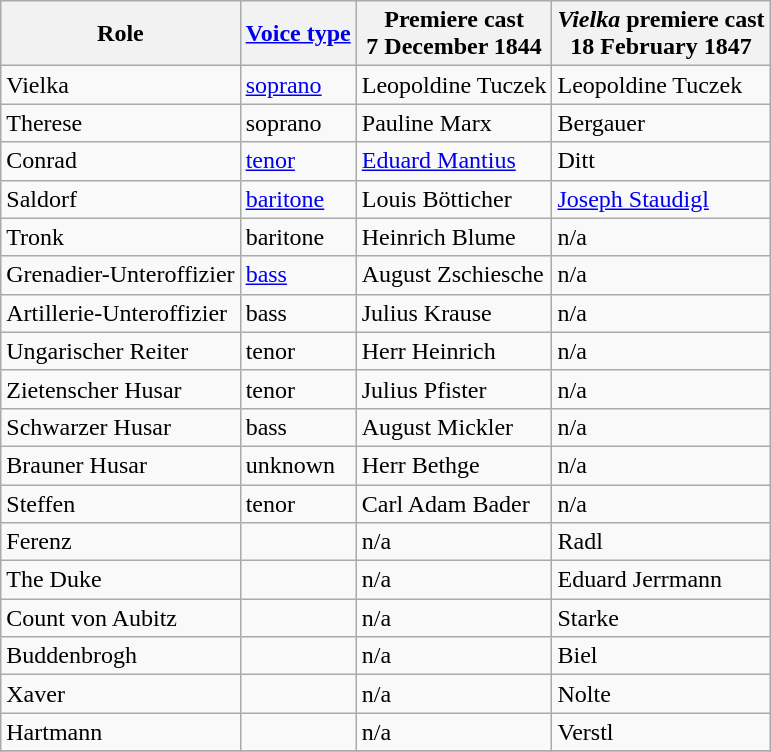<table class="wikitable">
<tr>
<th>Role</th>
<th><a href='#'>Voice type</a></th>
<th>Premiere cast<br> 7 December 1844</th>
<th><em>Vielka</em> premiere cast<br> 18 February 1847</th>
</tr>
<tr>
<td>Vielka</td>
<td><a href='#'>soprano</a></td>
<td>Leopoldine Tuczek</td>
<td>Leopoldine Tuczek</td>
</tr>
<tr>
<td>Therese</td>
<td>soprano</td>
<td>Pauline Marx</td>
<td>Bergauer</td>
</tr>
<tr>
<td>Conrad</td>
<td><a href='#'>tenor</a></td>
<td><a href='#'>Eduard Mantius</a></td>
<td>Ditt</td>
</tr>
<tr>
<td>Saldorf</td>
<td><a href='#'>baritone</a></td>
<td>Louis Bötticher</td>
<td><a href='#'>Joseph Staudigl</a></td>
</tr>
<tr>
<td>Tronk</td>
<td>baritone</td>
<td>Heinrich Blume</td>
<td>n/a</td>
</tr>
<tr>
<td>Grenadier-Unteroffizier</td>
<td><a href='#'>bass</a></td>
<td>August Zschiesche</td>
<td>n/a</td>
</tr>
<tr>
<td>Artillerie-Unteroffizier</td>
<td>bass</td>
<td>Julius Krause</td>
<td>n/a</td>
</tr>
<tr>
<td>Ungarischer Reiter</td>
<td>tenor</td>
<td>Herr Heinrich</td>
<td>n/a</td>
</tr>
<tr>
<td>Zietenscher Husar</td>
<td>tenor</td>
<td>Julius Pfister</td>
<td>n/a</td>
</tr>
<tr>
<td>Schwarzer Husar</td>
<td>bass</td>
<td>August Mickler</td>
<td>n/a</td>
</tr>
<tr>
<td>Brauner Husar</td>
<td>unknown</td>
<td>Herr Bethge</td>
<td>n/a</td>
</tr>
<tr>
<td>Steffen</td>
<td>tenor</td>
<td>Carl Adam Bader</td>
<td>n/a</td>
</tr>
<tr>
<td>Ferenz</td>
<td></td>
<td>n/a</td>
<td>Radl</td>
</tr>
<tr>
<td>The Duke</td>
<td></td>
<td>n/a</td>
<td>Eduard Jerrmann</td>
</tr>
<tr>
<td>Count von Aubitz</td>
<td></td>
<td>n/a</td>
<td>Starke</td>
</tr>
<tr>
<td>Buddenbrogh</td>
<td></td>
<td>n/a</td>
<td>Biel</td>
</tr>
<tr>
<td>Xaver</td>
<td></td>
<td>n/a</td>
<td>Nolte</td>
</tr>
<tr>
<td>Hartmann</td>
<td></td>
<td>n/a</td>
<td>Verstl</td>
</tr>
<tr>
</tr>
</table>
